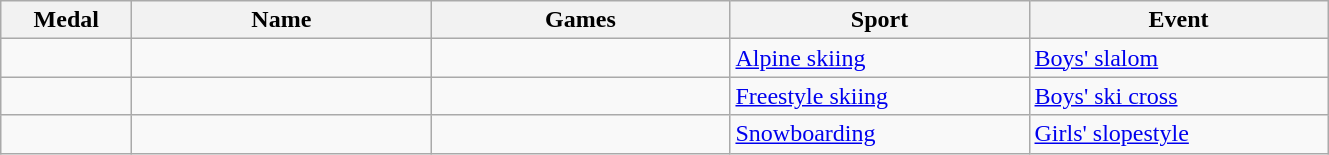<table class="wikitable sortable">
<tr>
<th style="width:5em">Medal</th>
<th style="width:12em">Name</th>
<th style="width:12em">Games</th>
<th style="width:12em">Sport</th>
<th style="width:12em">Event</th>
</tr>
<tr>
<td></td>
<td></td>
<td></td>
<td> <a href='#'>Alpine skiing</a></td>
<td><a href='#'>Boys' slalom</a></td>
</tr>
<tr>
<td></td>
<td></td>
<td></td>
<td> <a href='#'>Freestyle skiing</a></td>
<td><a href='#'>Boys' ski cross</a></td>
</tr>
<tr>
<td></td>
<td></td>
<td></td>
<td> <a href='#'>Snowboarding</a></td>
<td><a href='#'>Girls' slopestyle</a></td>
</tr>
</table>
